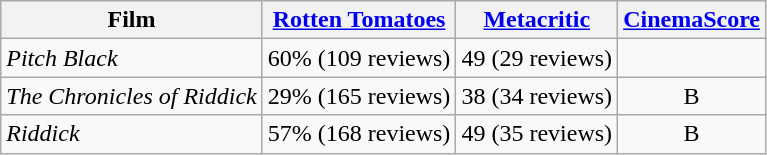<table class="wikitable plainrowheaders" style="text-align:center;">
<tr>
<th><strong>Film</strong></th>
<th><strong><a href='#'>Rotten Tomatoes</a></strong></th>
<th><strong><a href='#'>Metacritic</a></strong></th>
<th><strong><a href='#'>CinemaScore</a></strong></th>
</tr>
<tr>
<td style="text-align:left;"><em>Pitch Black</em></td>
<td>60% (109 reviews)</td>
<td>49 (29 reviews)</td>
<td></td>
</tr>
<tr>
<td style="text-align:left;"><em>The Chronicles of Riddick</em></td>
<td>29% (165 reviews)</td>
<td>38 (34 reviews)</td>
<td>B</td>
</tr>
<tr>
<td style="text-align:left;"><em>Riddick</em></td>
<td>57% (168 reviews)</td>
<td>49 (35 reviews)</td>
<td>B</td>
</tr>
</table>
